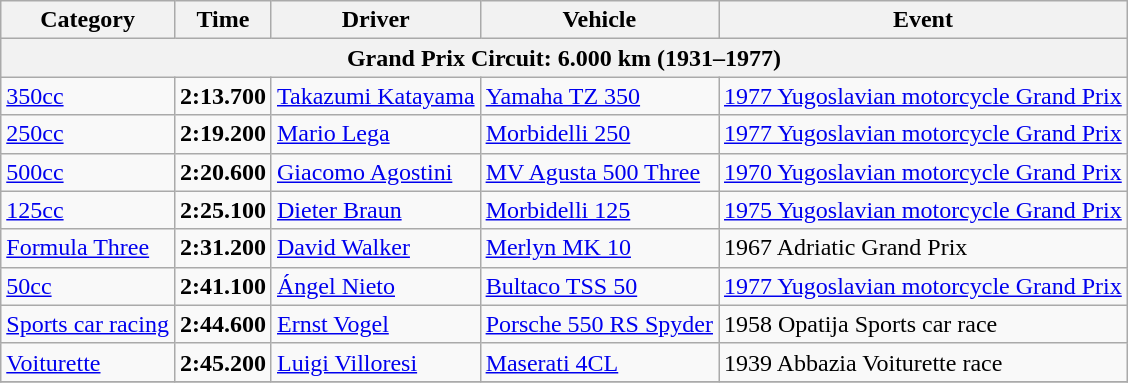<table class="wikitable">
<tr>
<th>Category</th>
<th>Time</th>
<th>Driver</th>
<th>Vehicle</th>
<th>Event</th>
</tr>
<tr>
<th colspan=5>Grand Prix Circuit: 6.000 km (1931–1977)</th>
</tr>
<tr>
<td><a href='#'>350cc</a></td>
<td><strong>2:13.700</strong></td>
<td><a href='#'>Takazumi Katayama</a></td>
<td><a href='#'>Yamaha TZ 350</a></td>
<td><a href='#'>1977 Yugoslavian motorcycle Grand Prix</a></td>
</tr>
<tr>
<td><a href='#'>250cc</a></td>
<td><strong>2:19.200</strong></td>
<td><a href='#'>Mario Lega</a></td>
<td><a href='#'>Morbidelli 250</a></td>
<td><a href='#'>1977 Yugoslavian motorcycle Grand Prix</a></td>
</tr>
<tr>
<td><a href='#'>500cc</a></td>
<td><strong>2:20.600</strong></td>
<td><a href='#'>Giacomo Agostini</a></td>
<td><a href='#'>MV Agusta 500 Three</a></td>
<td><a href='#'>1970 Yugoslavian motorcycle Grand Prix</a></td>
</tr>
<tr>
<td><a href='#'>125cc</a></td>
<td><strong>2:25.100</strong></td>
<td><a href='#'>Dieter Braun</a></td>
<td><a href='#'>Morbidelli 125</a></td>
<td><a href='#'>1975 Yugoslavian motorcycle Grand Prix</a></td>
</tr>
<tr>
<td><a href='#'>Formula Three</a></td>
<td><strong>2:31.200</strong></td>
<td><a href='#'>David Walker</a></td>
<td><a href='#'>Merlyn MK 10</a></td>
<td>1967 Adriatic Grand Prix</td>
</tr>
<tr>
<td><a href='#'>50cc</a></td>
<td><strong>2:41.100</strong></td>
<td><a href='#'>Ángel Nieto</a></td>
<td><a href='#'>Bultaco TSS 50</a></td>
<td><a href='#'>1977 Yugoslavian motorcycle Grand Prix</a></td>
</tr>
<tr>
<td><a href='#'>Sports car racing</a></td>
<td><strong>2:44.600</strong></td>
<td><a href='#'>Ernst Vogel</a></td>
<td><a href='#'>Porsche 550 RS Spyder</a></td>
<td>1958 Opatija Sports car race</td>
</tr>
<tr>
<td><a href='#'>Voiturette</a></td>
<td><strong>2:45.200</strong></td>
<td><a href='#'>Luigi Villoresi</a></td>
<td><a href='#'>Maserati 4CL</a></td>
<td>1939 Abbazia Voiturette race</td>
</tr>
<tr>
</tr>
</table>
